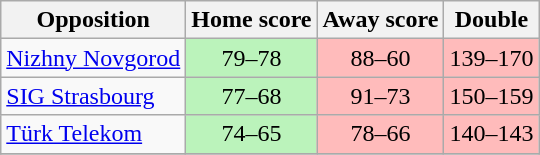<table class="wikitable" style="text-align: center;">
<tr>
<th>Opposition</th>
<th>Home score</th>
<th>Away score</th>
<th>Double</th>
</tr>
<tr>
<td align="left"> <a href='#'>Nizhny Novgorod</a></td>
<td bgcolor=#BBF3BB>79–78</td>
<td bgcolor=#FFBBBB>88–60</td>
<td bgcolor=#FFBBBB>139–170</td>
</tr>
<tr>
<td align="left"> <a href='#'>SIG Strasbourg</a></td>
<td bgcolor=#BBF3BB>77–68</td>
<td bgcolor=#FFBBBB>91–73</td>
<td bgcolor=#FFBBBB>150–159</td>
</tr>
<tr>
<td align="left"> <a href='#'>Türk Telekom</a></td>
<td bgcolor=#BBF3BB>74–65</td>
<td bgcolor=#FFBBBB>78–66</td>
<td bgcolor=#FFBBBB>140–143</td>
</tr>
<tr>
</tr>
</table>
